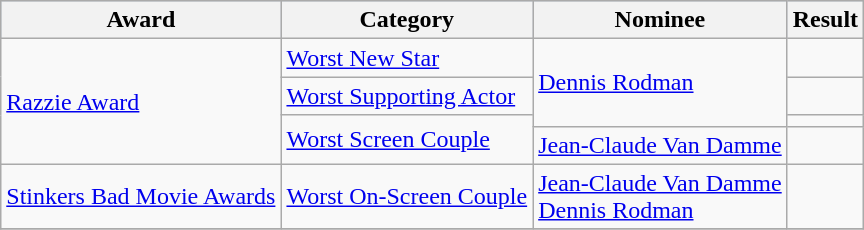<table class="wikitable">
<tr style="background:#b0c4de; text-align:center;">
<th>Award</th>
<th>Category</th>
<th>Nominee</th>
<th>Result</th>
</tr>
<tr>
<td rowspan=4><a href='#'>Razzie Award</a></td>
<td><a href='#'>Worst New Star</a></td>
<td rowspan=3><a href='#'>Dennis Rodman</a></td>
<td></td>
</tr>
<tr>
<td><a href='#'>Worst Supporting Actor</a></td>
<td></td>
</tr>
<tr>
<td rowspan=2><a href='#'>Worst Screen Couple</a></td>
<td></td>
</tr>
<tr>
<td><a href='#'>Jean-Claude Van Damme</a></td>
<td></td>
</tr>
<tr>
<td><a href='#'>Stinkers Bad Movie Awards</a></td>
<td><a href='#'>Worst On-Screen Couple</a></td>
<td><a href='#'>Jean-Claude Van Damme</a><br><a href='#'>Dennis Rodman</a></td>
<td></td>
</tr>
<tr>
</tr>
</table>
